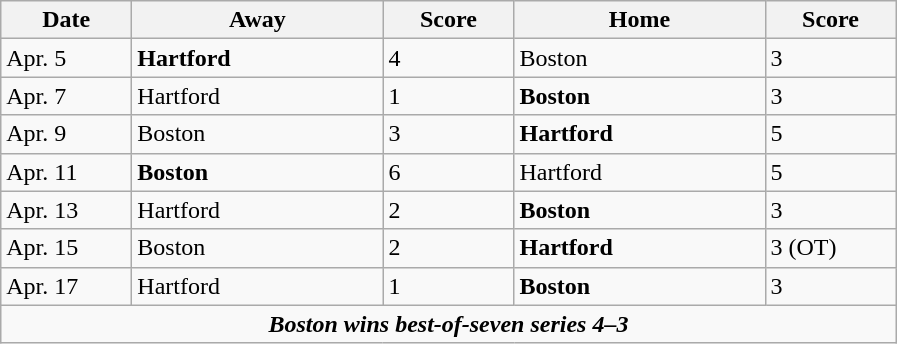<table class="wikitable">
<tr>
<th style="width:5em">Date</th>
<th style="width:10em">Away</th>
<th style="width:5em">Score</th>
<th style="width:10em">Home</th>
<th style="width:5em">Score</th>
</tr>
<tr>
<td>Apr. 	5</td>
<td><strong>Hartford</strong></td>
<td>4</td>
<td>Boston</td>
<td>3</td>
</tr>
<tr>
<td>Apr. 	7</td>
<td>Hartford</td>
<td>1</td>
<td><strong>Boston</strong></td>
<td>3</td>
</tr>
<tr>
<td>Apr. 	9</td>
<td>Boston</td>
<td>3</td>
<td><strong>Hartford</strong></td>
<td>5</td>
</tr>
<tr>
<td>Apr. 	11</td>
<td><strong>Boston</strong></td>
<td>6</td>
<td>Hartford</td>
<td>5</td>
</tr>
<tr>
<td>Apr. 	13</td>
<td>Hartford</td>
<td>2</td>
<td><strong>Boston</strong></td>
<td>3</td>
</tr>
<tr>
<td>Apr. 	15</td>
<td>Boston</td>
<td>2</td>
<td><strong>Hartford</strong></td>
<td>3 	(OT)</td>
</tr>
<tr>
<td>Apr. 	17</td>
<td>Hartford</td>
<td>1</td>
<td><strong>Boston</strong></td>
<td>3</td>
</tr>
<tr>
<td align="center" colspan="5"><strong><em>Boston wins best-of-seven series 4–3</em></strong></td>
</tr>
</table>
